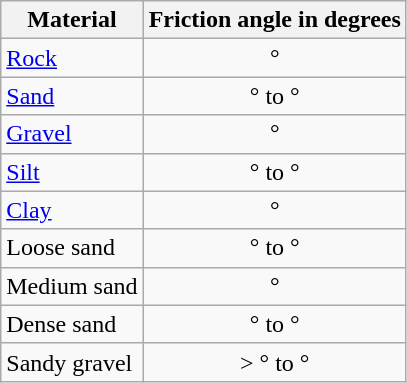<table class="wikitable" style="text-align:center">
<tr>
<th>Material</th>
<th>Friction angle in degrees</th>
</tr>
<tr>
<td align=left><a href='#'>Rock</a></td>
<td>°</td>
</tr>
<tr>
<td align=left><a href='#'>Sand</a></td>
<td>° to °</td>
</tr>
<tr>
<td align=left><a href='#'>Gravel</a></td>
<td>°</td>
</tr>
<tr>
<td align=left><a href='#'>Silt</a></td>
<td>° to °</td>
</tr>
<tr>
<td align=left><a href='#'>Clay</a></td>
<td>°</td>
</tr>
<tr>
<td align=left>Loose sand</td>
<td>° to °</td>
</tr>
<tr>
<td align=left>Medium sand</td>
<td>°</td>
</tr>
<tr>
<td align=left>Dense sand</td>
<td>° to °</td>
</tr>
<tr>
<td align=left>Sandy gravel</td>
<td>> ° to °</td>
</tr>
</table>
